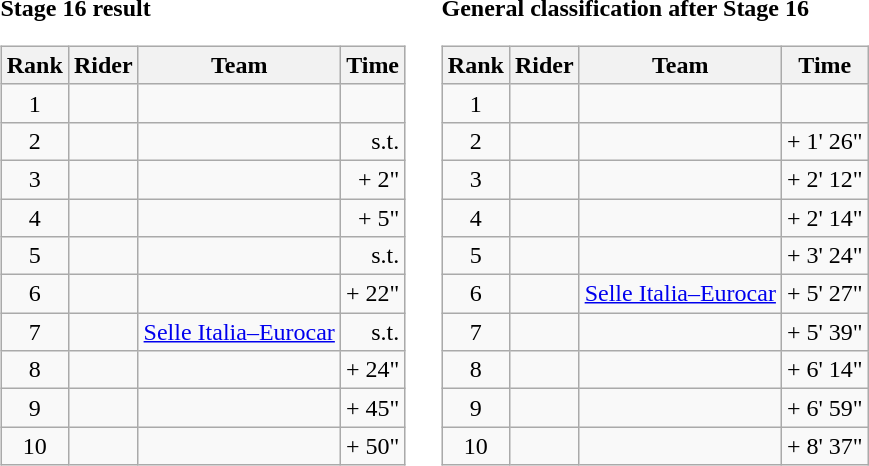<table>
<tr>
<td><strong>Stage 16 result</strong><br><table class="wikitable">
<tr>
<th scope="col">Rank</th>
<th scope="col">Rider</th>
<th scope="col">Team</th>
<th scope="col">Time</th>
</tr>
<tr>
<td style="text-align:center;">1</td>
<td></td>
<td></td>
<td style="text-align:right;"></td>
</tr>
<tr>
<td style="text-align:center;">2</td>
<td></td>
<td></td>
<td style="text-align:right;">s.t.</td>
</tr>
<tr>
<td style="text-align:center;">3</td>
<td></td>
<td></td>
<td style="text-align:right;">+ 2"</td>
</tr>
<tr>
<td style="text-align:center;">4</td>
<td></td>
<td></td>
<td style="text-align:right;">+ 5"</td>
</tr>
<tr>
<td style="text-align:center;">5</td>
<td></td>
<td></td>
<td style="text-align:right;">s.t.</td>
</tr>
<tr>
<td style="text-align:center;">6</td>
<td></td>
<td></td>
<td style="text-align:right;">+ 22"</td>
</tr>
<tr>
<td style="text-align:center;">7</td>
<td></td>
<td><a href='#'>Selle Italia–Eurocar</a></td>
<td style="text-align:right;">s.t.</td>
</tr>
<tr>
<td style="text-align:center;">8</td>
<td></td>
<td></td>
<td style="text-align:right;">+ 24"</td>
</tr>
<tr>
<td style="text-align:center;">9</td>
<td></td>
<td></td>
<td style="text-align:right;">+ 45"</td>
</tr>
<tr>
<td style="text-align:center;">10</td>
<td></td>
<td></td>
<td style="text-align:right;">+ 50"</td>
</tr>
</table>
</td>
<td></td>
<td><strong>General classification after Stage 16</strong><br><table class="wikitable">
<tr>
<th scope="col">Rank</th>
<th scope="col">Rider</th>
<th scope="col">Team</th>
<th scope="col">Time</th>
</tr>
<tr>
<td style="text-align:center;">1</td>
<td></td>
<td></td>
<td style="text-align:right;"></td>
</tr>
<tr>
<td style="text-align:center;">2</td>
<td></td>
<td></td>
<td style="text-align:right;">+ 1' 26"</td>
</tr>
<tr>
<td style="text-align:center;">3</td>
<td></td>
<td></td>
<td style="text-align:right;">+ 2' 12"</td>
</tr>
<tr>
<td style="text-align:center;">4</td>
<td></td>
<td></td>
<td style="text-align:right;">+ 2' 14"</td>
</tr>
<tr>
<td style="text-align:center;">5</td>
<td></td>
<td></td>
<td style="text-align:right;">+ 3' 24"</td>
</tr>
<tr>
<td style="text-align:center;">6</td>
<td></td>
<td><a href='#'>Selle Italia–Eurocar</a></td>
<td style="text-align:right;">+ 5' 27"</td>
</tr>
<tr>
<td style="text-align:center;">7</td>
<td></td>
<td></td>
<td style="text-align:right;">+ 5' 39"</td>
</tr>
<tr>
<td style="text-align:center;">8</td>
<td></td>
<td></td>
<td style="text-align:right;">+ 6' 14"</td>
</tr>
<tr>
<td style="text-align:center;">9</td>
<td></td>
<td></td>
<td style="text-align:right;">+ 6' 59"</td>
</tr>
<tr>
<td style="text-align:center;">10</td>
<td></td>
<td></td>
<td style="text-align:right;">+ 8' 37"</td>
</tr>
</table>
</td>
</tr>
</table>
